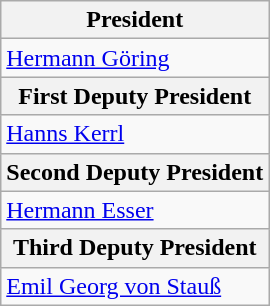<table class="wikitable">
<tr>
<th>President</th>
</tr>
<tr>
<td><a href='#'>Hermann Göring</a></td>
</tr>
<tr>
<th>First Deputy President</th>
</tr>
<tr>
<td><a href='#'>Hanns Kerrl</a></td>
</tr>
<tr>
<th>Second Deputy President</th>
</tr>
<tr>
<td><a href='#'>Hermann Esser</a></td>
</tr>
<tr>
<th>Third Deputy President</th>
</tr>
<tr>
<td><a href='#'>Emil Georg von Stauß</a></td>
</tr>
</table>
